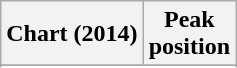<table class="wikitable sortable plainrowheaders" style="text-align:center">
<tr>
<th scope="col">Chart (2014)</th>
<th scope="col">Peak<br> position</th>
</tr>
<tr>
</tr>
<tr>
</tr>
</table>
